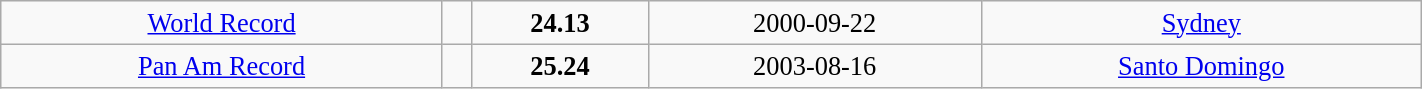<table class="wikitable" style=" text-align:center; font-size:110%;" width="75%">
<tr>
<td><a href='#'>World Record</a></td>
<td></td>
<td><strong>24.13</strong></td>
<td>2000-09-22</td>
<td> <a href='#'>Sydney</a></td>
</tr>
<tr>
<td><a href='#'>Pan Am Record</a></td>
<td></td>
<td><strong>25.24</strong></td>
<td>2003-08-16</td>
<td> <a href='#'>Santo Domingo</a></td>
</tr>
</table>
